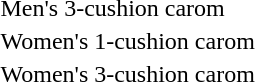<table>
<tr>
<td rowspan=2>Men's 3-cushion carom</td>
<td rowspan=2 nowrap></td>
<td rowspan=2 nowrap></td>
<td nowrap></td>
</tr>
<tr>
<td></td>
</tr>
<tr>
<td rowspan=2>Women's 1-cushion carom</td>
<td rowspan=2></td>
<td rowspan=2></td>
<td></td>
</tr>
<tr>
<td></td>
</tr>
<tr>
<td rowspan=2>Women's 3-cushion carom</td>
<td rowspan=2></td>
<td rowspan=2></td>
<td></td>
</tr>
<tr>
<td></td>
</tr>
</table>
